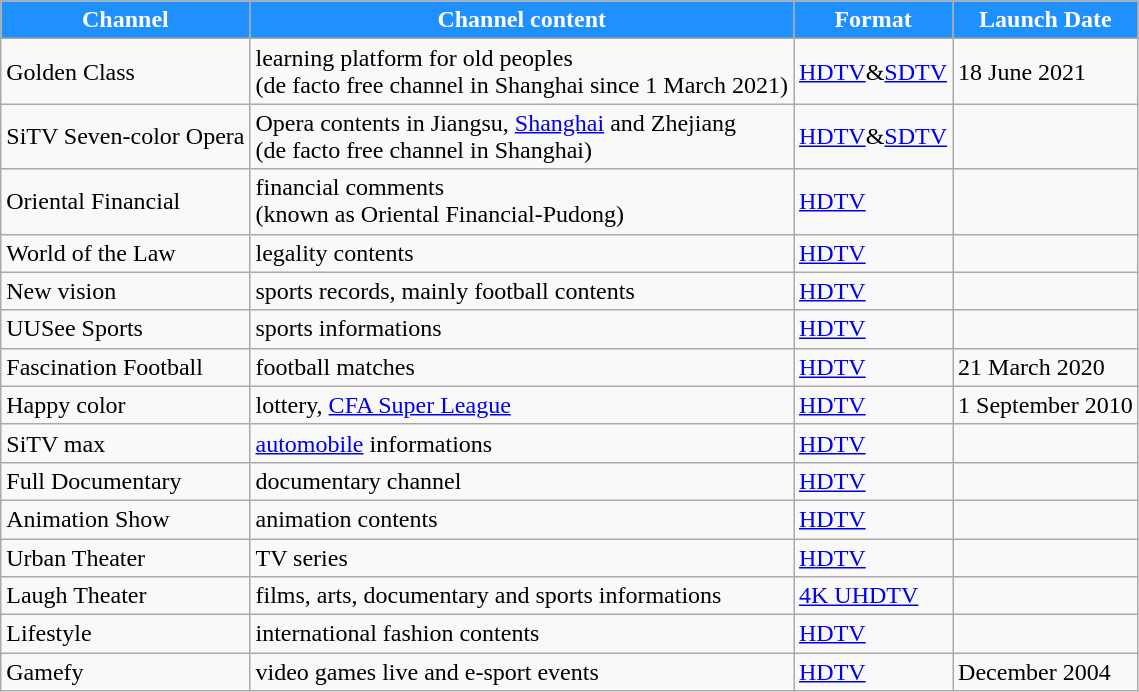<table class="wikitable">
<tr style="background:dodgerblue; color:white" align="center">
<td><strong>Channel</strong></td>
<td><strong>Channel content</strong></td>
<td><strong>Format</strong></td>
<td><strong>Launch Date</strong></td>
</tr>
<tr>
<td>Golden Class</td>
<td>learning platform for old peoples<br>(de facto free channel in Shanghai since 1 March 2021)</td>
<td><a href='#'>HDTV</a>&<a href='#'>SDTV</a></td>
<td>18 June 2021</td>
</tr>
<tr>
<td>SiTV Seven-color Opera</td>
<td>Opera contents in Jiangsu, <a href='#'>Shanghai</a> and Zhejiang<br>(de facto free channel in Shanghai)</td>
<td><a href='#'>HDTV</a>&<a href='#'>SDTV</a></td>
<td></td>
</tr>
<tr>
<td>Oriental Financial</td>
<td>financial comments<br>(known as Oriental Financial-Pudong)</td>
<td><a href='#'>HDTV</a></td>
<td></td>
</tr>
<tr>
<td>World of the Law</td>
<td>legality contents</td>
<td><a href='#'>HDTV</a></td>
<td></td>
</tr>
<tr>
<td>New vision</td>
<td>sports records, mainly football contents</td>
<td><a href='#'>HDTV</a></td>
<td></td>
</tr>
<tr>
<td>UUSee Sports</td>
<td>sports informations</td>
<td><a href='#'>HDTV</a></td>
<td></td>
</tr>
<tr>
<td>Fascination Football</td>
<td>football matches</td>
<td><a href='#'>HDTV</a></td>
<td>21 March 2020</td>
</tr>
<tr>
<td>Happy color</td>
<td>lottery, <a href='#'>CFA Super League</a></td>
<td><a href='#'>HDTV</a></td>
<td>1 September 2010</td>
</tr>
<tr>
<td>SiTV max</td>
<td><a href='#'>automobile</a> informations</td>
<td><a href='#'>HDTV</a></td>
<td></td>
</tr>
<tr>
<td>Full Documentary</td>
<td>documentary channel</td>
<td><a href='#'>HDTV</a></td>
<td></td>
</tr>
<tr>
<td>Animation Show</td>
<td>animation contents</td>
<td><a href='#'>HDTV</a></td>
<td></td>
</tr>
<tr>
<td>Urban Theater</td>
<td>TV series</td>
<td><a href='#'>HDTV</a></td>
<td></td>
</tr>
<tr>
<td>Laugh Theater</td>
<td>films, arts, documentary and sports informations</td>
<td><a href='#'>4K UHDTV</a></td>
<td></td>
</tr>
<tr>
<td>Lifestyle</td>
<td>international fashion contents</td>
<td><a href='#'>HDTV</a></td>
<td></td>
</tr>
<tr>
<td>Gamefy</td>
<td>video games live and e-sport events</td>
<td><a href='#'>HDTV</a></td>
<td>December 2004</td>
</tr>
</table>
